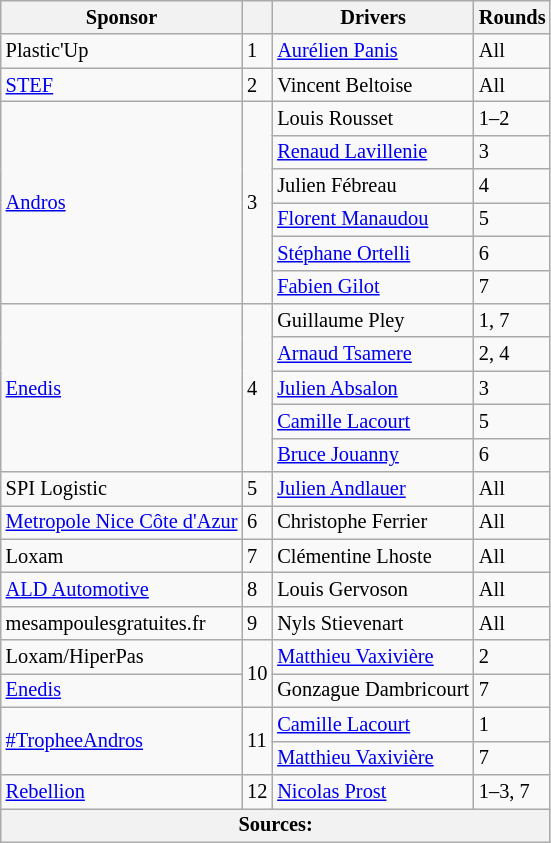<table class="wikitable" style="font-size: 85%">
<tr>
<th>Sponsor</th>
<th></th>
<th>Drivers</th>
<th>Rounds</th>
</tr>
<tr>
<td>Plastic'Up</td>
<td>1</td>
<td> <a href='#'>Aurélien Panis</a></td>
<td>All</td>
</tr>
<tr>
<td><a href='#'>STEF</a></td>
<td>2</td>
<td> Vincent Beltoise</td>
<td>All</td>
</tr>
<tr>
<td rowspan=6><a href='#'>Andros</a></td>
<td rowspan=6>3</td>
<td> Louis Rousset</td>
<td>1–2</td>
</tr>
<tr>
<td> <a href='#'>Renaud Lavillenie</a></td>
<td>3</td>
</tr>
<tr>
<td> Julien Fébreau</td>
<td>4</td>
</tr>
<tr>
<td> <a href='#'>Florent Manaudou</a></td>
<td>5</td>
</tr>
<tr>
<td> <a href='#'>Stéphane Ortelli</a></td>
<td>6</td>
</tr>
<tr>
<td> <a href='#'>Fabien Gilot</a></td>
<td>7</td>
</tr>
<tr>
<td rowspan=5><a href='#'>Enedis</a></td>
<td rowspan=5>4</td>
<td> Guillaume Pley</td>
<td>1, 7</td>
</tr>
<tr>
<td> <a href='#'>Arnaud Tsamere</a></td>
<td>2, 4</td>
</tr>
<tr>
<td> <a href='#'>Julien Absalon</a></td>
<td>3</td>
</tr>
<tr>
<td> <a href='#'>Camille Lacourt</a></td>
<td>5</td>
</tr>
<tr>
<td> <a href='#'>Bruce Jouanny</a></td>
<td>6</td>
</tr>
<tr>
<td>SPI Logistic</td>
<td>5</td>
<td> <a href='#'>Julien Andlauer</a></td>
<td>All</td>
</tr>
<tr>
<td><a href='#'>Metropole Nice Côte d'Azur</a></td>
<td>6</td>
<td> Christophe Ferrier</td>
<td>All</td>
</tr>
<tr>
<td>Loxam</td>
<td>7</td>
<td> Clémentine Lhoste</td>
<td>All</td>
</tr>
<tr>
<td><a href='#'>ALD Automotive</a></td>
<td>8</td>
<td> Louis Gervoson</td>
<td>All</td>
</tr>
<tr>
<td>mesampoulesgratuites.fr</td>
<td>9</td>
<td> Nyls Stievenart</td>
<td>All</td>
</tr>
<tr>
<td>Loxam/HiperPas</td>
<td rowspan=2>10</td>
<td> <a href='#'>Matthieu Vaxivière</a></td>
<td>2</td>
</tr>
<tr>
<td><a href='#'>Enedis</a></td>
<td> Gonzague Dambricourt</td>
<td>7</td>
</tr>
<tr>
<td rowspan=2><a href='#'>#TropheeAndros</a></td>
<td rowspan=2>11</td>
<td> <a href='#'>Camille Lacourt</a></td>
<td>1</td>
</tr>
<tr>
<td> <a href='#'>Matthieu Vaxivière</a></td>
<td>7</td>
</tr>
<tr>
<td><a href='#'>Rebellion</a></td>
<td>12</td>
<td> <a href='#'>Nicolas Prost</a></td>
<td>1–3, 7</td>
</tr>
<tr>
<th colspan=4>Sources:</th>
</tr>
</table>
